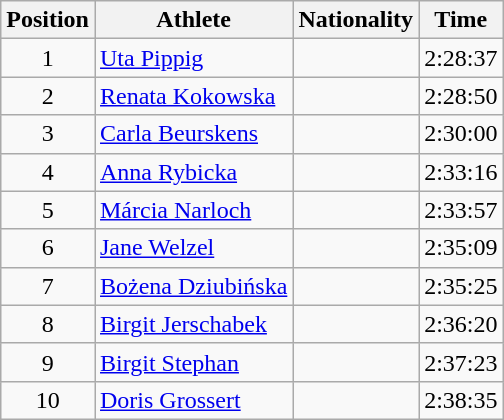<table class="wikitable sortable">
<tr>
<th>Position</th>
<th>Athlete</th>
<th>Nationality</th>
<th>Time</th>
</tr>
<tr>
<td style="text-align:center">1</td>
<td><a href='#'>Uta Pippig</a></td>
<td></td>
<td>2:28:37</td>
</tr>
<tr>
<td style="text-align:center">2</td>
<td><a href='#'>Renata Kokowska</a></td>
<td></td>
<td>2:28:50</td>
</tr>
<tr>
<td style="text-align:center">3</td>
<td><a href='#'>Carla Beurskens</a></td>
<td></td>
<td>2:30:00</td>
</tr>
<tr>
<td style="text-align:center">4</td>
<td><a href='#'>Anna Rybicka</a></td>
<td></td>
<td>2:33:16</td>
</tr>
<tr>
<td style="text-align:center">5</td>
<td><a href='#'>Márcia Narloch</a></td>
<td></td>
<td>2:33:57</td>
</tr>
<tr>
<td style="text-align:center">6</td>
<td><a href='#'>Jane Welzel</a></td>
<td></td>
<td>2:35:09</td>
</tr>
<tr>
<td style="text-align:center">7</td>
<td><a href='#'>Bożena Dziubińska</a></td>
<td></td>
<td>2:35:25</td>
</tr>
<tr>
<td style="text-align:center">8</td>
<td><a href='#'>Birgit Jerschabek</a></td>
<td></td>
<td>2:36:20</td>
</tr>
<tr>
<td style="text-align:center">9</td>
<td><a href='#'>Birgit Stephan</a></td>
<td></td>
<td>2:37:23</td>
</tr>
<tr>
<td style="text-align:center">10</td>
<td><a href='#'>Doris Grossert</a></td>
<td></td>
<td>2:38:35</td>
</tr>
</table>
